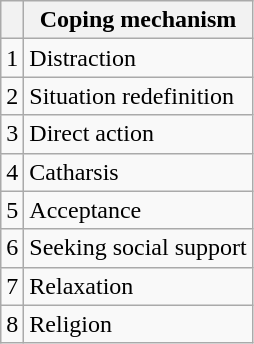<table class="wikitable mw-collapsible">
<tr>
<th></th>
<th>Coping mechanism</th>
</tr>
<tr>
<td>1</td>
<td>Distraction</td>
</tr>
<tr>
<td>2</td>
<td>Situation redefinition</td>
</tr>
<tr>
<td>3</td>
<td>Direct action</td>
</tr>
<tr>
<td>4</td>
<td>Catharsis</td>
</tr>
<tr>
<td>5</td>
<td>Acceptance</td>
</tr>
<tr>
<td>6</td>
<td>Seeking social support</td>
</tr>
<tr>
<td>7</td>
<td>Relaxation</td>
</tr>
<tr>
<td>8</td>
<td>Religion</td>
</tr>
</table>
